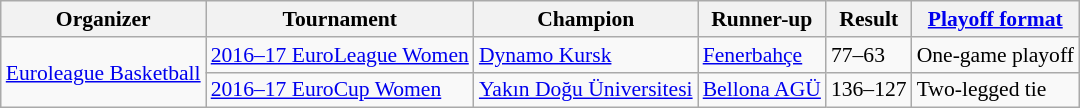<table class="wikitable" style="font-size:90%;">
<tr>
<th>Organizer</th>
<th>Tournament</th>
<th><strong>Champion</strong></th>
<th>Runner-up</th>
<th>Result</th>
<th><a href='#'>Playoff format</a></th>
</tr>
<tr>
<td rowspan="2"><a href='#'>Euroleague Basketball</a></td>
<td><a href='#'>2016–17 EuroLeague Women</a></td>
<td> <a href='#'>Dynamo Kursk</a></td>
<td> <a href='#'>Fenerbahçe</a></td>
<td>77–63</td>
<td>One-game playoff</td>
</tr>
<tr>
<td><a href='#'>2016–17 EuroCup Women</a></td>
<td> <a href='#'>Yakın Doğu Üniversitesi</a></td>
<td> <a href='#'>Bellona AGÜ</a></td>
<td>136–127</td>
<td>Two-legged tie</td>
</tr>
</table>
